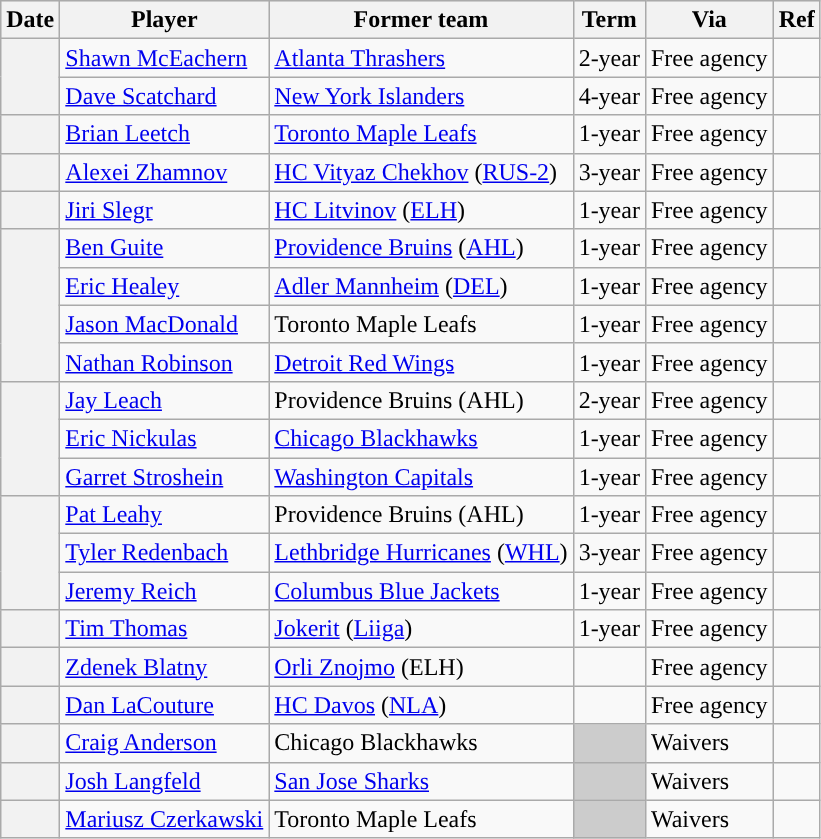<table class="wikitable plainrowheaders">
<tr style="background:#ddd; text-align:center;">
<th>Date</th>
<th>Player</th>
<th>Former team</th>
<th>Term</th>
<th>Via</th>
<th>Ref</th>
</tr>
<tr>
<th scope="row" rowspan=2></th>
<td><a href='#'>Shawn McEachern</a></td>
<td><a href='#'>Atlanta Thrashers</a></td>
<td>2-year</td>
<td>Free agency</td>
<td></td>
</tr>
<tr>
<td><a href='#'>Dave Scatchard</a></td>
<td><a href='#'>New York Islanders</a></td>
<td>4-year</td>
<td>Free agency</td>
<td></td>
</tr>
<tr>
<th scope="row"></th>
<td><a href='#'>Brian Leetch</a></td>
<td><a href='#'>Toronto Maple Leafs</a></td>
<td>1-year</td>
<td>Free agency</td>
<td></td>
</tr>
<tr>
<th scope="row"></th>
<td><a href='#'>Alexei Zhamnov</a></td>
<td><a href='#'>HC Vityaz Chekhov</a> (<a href='#'>RUS-2</a>)</td>
<td>3-year</td>
<td>Free agency</td>
<td></td>
</tr>
<tr>
<th scope="row"></th>
<td><a href='#'>Jiri Slegr</a></td>
<td><a href='#'>HC Litvinov</a> (<a href='#'>ELH</a>)</td>
<td>1-year</td>
<td>Free agency</td>
<td></td>
</tr>
<tr>
<th scope="row" rowspan=4></th>
<td><a href='#'>Ben Guite</a></td>
<td><a href='#'>Providence Bruins</a> (<a href='#'>AHL</a>)</td>
<td>1-year</td>
<td>Free agency</td>
<td></td>
</tr>
<tr>
<td><a href='#'>Eric Healey</a></td>
<td><a href='#'>Adler Mannheim</a> (<a href='#'>DEL</a>)</td>
<td>1-year</td>
<td>Free agency</td>
<td></td>
</tr>
<tr>
<td><a href='#'>Jason MacDonald</a></td>
<td>Toronto Maple Leafs</td>
<td>1-year</td>
<td>Free agency</td>
<td></td>
</tr>
<tr>
<td><a href='#'>Nathan Robinson</a></td>
<td><a href='#'>Detroit Red Wings</a></td>
<td>1-year</td>
<td>Free agency</td>
<td></td>
</tr>
<tr>
<th scope="row" rowspan=3></th>
<td><a href='#'>Jay Leach</a></td>
<td>Providence Bruins (AHL)</td>
<td>2-year</td>
<td>Free agency</td>
<td></td>
</tr>
<tr>
<td><a href='#'>Eric Nickulas</a></td>
<td><a href='#'>Chicago Blackhawks</a></td>
<td>1-year</td>
<td>Free agency</td>
<td></td>
</tr>
<tr>
<td><a href='#'>Garret Stroshein</a></td>
<td><a href='#'>Washington Capitals</a></td>
<td>1-year</td>
<td>Free agency</td>
<td></td>
</tr>
<tr>
<th scope="row" rowspan=3></th>
<td><a href='#'>Pat Leahy</a></td>
<td>Providence Bruins (AHL)</td>
<td>1-year</td>
<td>Free agency</td>
<td></td>
</tr>
<tr>
<td><a href='#'>Tyler Redenbach</a></td>
<td><a href='#'>Lethbridge Hurricanes</a> (<a href='#'>WHL</a>)</td>
<td>3-year</td>
<td>Free agency</td>
<td></td>
</tr>
<tr>
<td><a href='#'>Jeremy Reich</a></td>
<td><a href='#'>Columbus Blue Jackets</a></td>
<td>1-year</td>
<td>Free agency</td>
<td></td>
</tr>
<tr>
<th scope="row"></th>
<td><a href='#'>Tim Thomas</a></td>
<td><a href='#'>Jokerit</a> (<a href='#'>Liiga</a>)</td>
<td>1-year</td>
<td>Free agency</td>
<td></td>
</tr>
<tr>
<th scope="row"></th>
<td><a href='#'>Zdenek Blatny</a></td>
<td><a href='#'>Orli Znojmo</a> (ELH)</td>
<td></td>
<td>Free agency</td>
<td></td>
</tr>
<tr>
<th scope="row"></th>
<td><a href='#'>Dan LaCouture</a></td>
<td><a href='#'>HC Davos</a> (<a href='#'>NLA</a>)</td>
<td></td>
<td>Free agency</td>
<td></td>
</tr>
<tr>
<th scope="row"></th>
<td><a href='#'>Craig Anderson</a></td>
<td>Chicago Blackhawks</td>
<td style="background:#ccc"></td>
<td>Waivers</td>
<td></td>
</tr>
<tr>
<th scope="row"></th>
<td><a href='#'>Josh Langfeld</a></td>
<td><a href='#'>San Jose Sharks</a></td>
<td style="background:#ccc"></td>
<td>Waivers</td>
<td></td>
</tr>
<tr>
<th scope="row"></th>
<td><a href='#'>Mariusz Czerkawski</a></td>
<td>Toronto Maple Leafs</td>
<td style="background:#ccc"></td>
<td>Waivers</td>
<td></td>
</tr>
</table>
